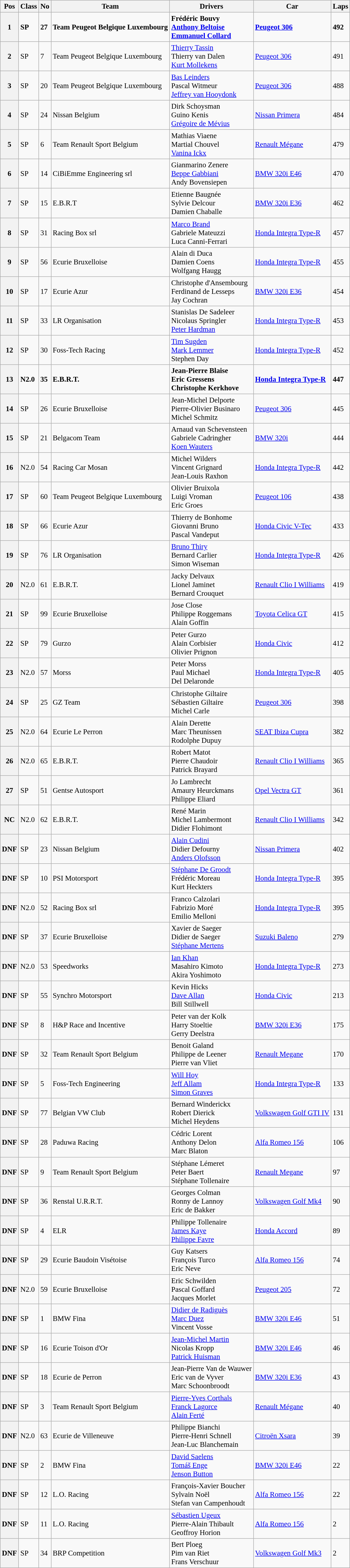<table class="wikitable" style="font-size: 95%;">
<tr>
<th>Pos</th>
<th>Class</th>
<th>No</th>
<th>Team</th>
<th>Drivers</th>
<th>Car</th>
<th>Laps</th>
</tr>
<tr>
<th>1</th>
<td><strong>SP</strong></td>
<td><strong>27</strong></td>
<td> <strong>Team Peugeot Belgique Luxembourg</strong></td>
<td> <strong>Frédéric Bouvy</strong><br> <strong><a href='#'>Anthony Beltoise</a></strong><br> <strong><a href='#'>Emmanuel Collard</a></strong></td>
<td><strong><a href='#'>Peugeot 306</a></strong></td>
<td><strong>492</strong></td>
</tr>
<tr>
<th>2</th>
<td>SP</td>
<td>7</td>
<td> Team Peugeot Belgique Luxembourg</td>
<td> <a href='#'>Thierry Tassin</a><br> Thierry van Dalen<br> <a href='#'>Kurt Mollekens</a></td>
<td><a href='#'>Peugeot 306</a></td>
<td>491</td>
</tr>
<tr>
<th>3</th>
<td>SP</td>
<td>20</td>
<td> Team Peugeot Belgique Luxembourg</td>
<td> <a href='#'>Bas Leinders</a><br> Pascal Witmeur<br> <a href='#'>Jeffrey van Hooydonk</a></td>
<td><a href='#'>Peugeot 306</a></td>
<td>488</td>
</tr>
<tr>
<th>4</th>
<td>SP</td>
<td>24</td>
<td> Nissan Belgium</td>
<td> Dirk Schoysman<br> Guino Kenis<br> <a href='#'>Grégoire de Mévius</a></td>
<td><a href='#'>Nissan Primera</a></td>
<td>484</td>
</tr>
<tr>
<th>5</th>
<td>SP</td>
<td>6</td>
<td> Team Renault Sport Belgium</td>
<td> Mathias Viaene<br> Martial Chouvel<br> <a href='#'>Vanina Ickx</a></td>
<td><a href='#'>Renault Mégane</a></td>
<td>479</td>
</tr>
<tr>
<th>6</th>
<td>SP</td>
<td>14</td>
<td> CiBiEmme Engineering srl</td>
<td> Gianmarino Zenere<br> <a href='#'>Beppe Gabbiani</a><br> Andy Bovensiepen</td>
<td><a href='#'>BMW 320i E46</a></td>
<td>470</td>
</tr>
<tr>
<th>7</th>
<td>SP</td>
<td>15</td>
<td> E.B.R.T</td>
<td> Etienne Baugnée<br> Sylvie Delcour<br> Damien Chaballe</td>
<td><a href='#'>BMW 320i E36</a></td>
<td>462</td>
</tr>
<tr>
<th>8</th>
<td>SP</td>
<td>31</td>
<td> Racing Box srl</td>
<td> <a href='#'>Marco Brand</a><br> Gabriele Mateuzzi<br> Luca Canni-Ferrari</td>
<td><a href='#'>Honda Integra Type-R</a></td>
<td>457</td>
</tr>
<tr>
<th>9</th>
<td>SP</td>
<td>56</td>
<td> Ecurie Bruxelloise</td>
<td> Alain di Duca<br> Damien Coens<br> Wolfgang Haugg</td>
<td><a href='#'>Honda Integra Type-R</a></td>
<td>455</td>
</tr>
<tr>
<th>10</th>
<td>SP</td>
<td>17</td>
<td> Ecurie Azur</td>
<td> Christophe d'Ansembourg<br> Ferdinand de Lesseps<br> Jay Cochran</td>
<td><a href='#'>BMW 320i E36</a></td>
<td>454</td>
</tr>
<tr>
<th>11</th>
<td>SP</td>
<td>33</td>
<td> LR Organisation</td>
<td> Stanislas De Sadeleer<br> Nicolaus Springler<br> <a href='#'>Peter Hardman</a></td>
<td><a href='#'>Honda Integra Type-R</a></td>
<td>453</td>
</tr>
<tr>
<th>12</th>
<td>SP</td>
<td>30</td>
<td> Foss-Tech Racing</td>
<td> <a href='#'>Tim Sugden</a><br> <a href='#'>Mark Lemmer</a><br> Stephen Day</td>
<td><a href='#'>Honda Integra Type-R</a></td>
<td>452</td>
</tr>
<tr>
<th>13</th>
<td><strong>N2.0</strong></td>
<td><strong>35</strong></td>
<td> <strong>E.B.R.T.</strong></td>
<td> <strong>Jean-Pierre Blaise</strong><br> <strong>Eric Gressens</strong><br> <strong>Christophe Kerkhove</strong></td>
<td><strong><a href='#'>Honda Integra Type-R</a></strong></td>
<td><strong>447</strong></td>
</tr>
<tr>
<th>14</th>
<td>SP</td>
<td>26</td>
<td> Ecurie Bruxelloise</td>
<td> Jean-Michel Delporte<br> Pierre-Olivier Businaro<br> Michel Schmitz</td>
<td><a href='#'>Peugeot 306</a></td>
<td>445</td>
</tr>
<tr>
<th>15</th>
<td>SP</td>
<td>21</td>
<td> Belgacom Team</td>
<td> Arnaud van Schevensteen<br> Gabriele Cadringher<br> <a href='#'>Koen Wauters</a></td>
<td><a href='#'>BMW 320i</a></td>
<td>444</td>
</tr>
<tr>
<th>16</th>
<td>N2.0</td>
<td>54</td>
<td> Racing Car Mosan</td>
<td> Michel Wilders<br> Vincent Grignard<br> Jean-Louis Raxhon</td>
<td><a href='#'>Honda Integra Type-R</a></td>
<td>442</td>
</tr>
<tr>
<th>17</th>
<td>SP</td>
<td>60</td>
<td> Team Peugeot Belgique Luxembourg</td>
<td> Olivier Bruixola<br> Luigi Vroman<br> Eric Groes</td>
<td><a href='#'>Peugeot 106</a></td>
<td>438</td>
</tr>
<tr>
<th>18</th>
<td>SP</td>
<td>66</td>
<td> Ecurie Azur</td>
<td> Thierry de Bonhome<br> Giovanni Bruno<br> Pascal Vandeput</td>
<td><a href='#'>Honda Civic V-Tec</a></td>
<td>433</td>
</tr>
<tr>
<th>19</th>
<td>SP</td>
<td>76</td>
<td> LR Organisation</td>
<td> <a href='#'>Bruno Thiry</a><br> Bernard Carlier<br> Simon Wiseman</td>
<td><a href='#'>Honda Integra Type-R</a></td>
<td>426</td>
</tr>
<tr>
<th>20</th>
<td>N2.0</td>
<td>61</td>
<td> E.B.R.T.</td>
<td> Jacky Delvaux<br> Lionel Jaminet<br> Bernard Crouquet</td>
<td><a href='#'>Renault Clio I Williams</a></td>
<td>419</td>
</tr>
<tr>
<th>21</th>
<td>SP</td>
<td>99</td>
<td> Ecurie Bruxelloise</td>
<td> Jose Close<br> Philippe Roggemans<br> Alain Goffin</td>
<td><a href='#'>Toyota Celica GT</a></td>
<td>415</td>
</tr>
<tr>
<th>22</th>
<td>SP</td>
<td>79</td>
<td> Gurzo</td>
<td> Peter Gurzo<br> Alain Corbisier<br> Olivier Prignon</td>
<td><a href='#'>Honda Civic</a></td>
<td>412</td>
</tr>
<tr>
<th>23</th>
<td>N2.0</td>
<td>57</td>
<td> Morss</td>
<td> Peter Morss<br> Paul Michael<br> Del Delaronde</td>
<td><a href='#'>Honda Integra Type-R</a></td>
<td>405</td>
</tr>
<tr>
<th>24</th>
<td>SP</td>
<td>25</td>
<td> GZ Team</td>
<td> Christophe Giltaire<br> Sébastien Giltaire<br> Michel Carle</td>
<td><a href='#'>Peugeot 306</a></td>
<td>398</td>
</tr>
<tr>
<th>25</th>
<td>N2.0</td>
<td>64</td>
<td> Ecurie Le Perron</td>
<td> Alain Derette<br> Marc Theunissen<br> Rodolphe Dupuy</td>
<td><a href='#'>SEAT Ibiza Cupra</a></td>
<td>382</td>
</tr>
<tr>
<th>26</th>
<td>N2.0</td>
<td>65</td>
<td> E.B.R.T.</td>
<td> Robert Matot<br> Pierre Chaudoir<br> Patrick Brayard</td>
<td><a href='#'>Renault Clio I Williams</a></td>
<td>365</td>
</tr>
<tr>
<th>27</th>
<td>SP</td>
<td>51</td>
<td> Gentse Autosport</td>
<td> Jo Lambrecht<br> Amaury Heurckmans<br> Philippe Eliard</td>
<td><a href='#'>Opel Vectra GT</a></td>
<td>361</td>
</tr>
<tr>
<th>NC</th>
<td>N2.0</td>
<td>62</td>
<td> E.B.R.T.</td>
<td> René Marin<br> Michel Lambermont<br> Didier Flohimont</td>
<td><a href='#'>Renault Clio I Williams</a></td>
<td>342</td>
</tr>
<tr>
<th>DNF</th>
<td>SP</td>
<td>23</td>
<td> Nissan Belgium</td>
<td> <a href='#'>Alain Cudini</a><br> Didier Defourny<br> <a href='#'>Anders Olofsson</a></td>
<td><a href='#'>Nissan Primera</a></td>
<td>402</td>
</tr>
<tr>
<th>DNF</th>
<td>SP</td>
<td>10</td>
<td> PSI Motorsport</td>
<td> <a href='#'>Stéphane De Groodt</a><br> Frédéric Moreau<br> Kurt Heckters</td>
<td><a href='#'>Honda Integra Type-R</a></td>
<td>395</td>
</tr>
<tr>
<th>DNF</th>
<td>N2.0</td>
<td>52</td>
<td> Racing Box srl</td>
<td> Franco Calzolari<br> Fabrizio Moré<br> Emilio Melloni</td>
<td><a href='#'>Honda Integra Type-R</a></td>
<td>395</td>
</tr>
<tr>
<th>DNF</th>
<td>SP</td>
<td>37</td>
<td> Ecurie Bruxelloise</td>
<td> Xavier de Saeger<br> Didier de Saeger<br> <a href='#'>Stéphane Mertens</a></td>
<td><a href='#'>Suzuki Baleno</a></td>
<td>279</td>
</tr>
<tr>
<th>DNF</th>
<td>N2.0</td>
<td>53</td>
<td> Speedworks</td>
<td> <a href='#'>Ian Khan</a><br> Masahiro Kimoto<br> Akira Yoshimoto</td>
<td><a href='#'>Honda Integra Type-R</a></td>
<td>273</td>
</tr>
<tr>
<th>DNF</th>
<td>SP</td>
<td>55</td>
<td> Synchro Motorsport</td>
<td> Kevin Hicks<br> <a href='#'>Dave Allan</a><br> Bill Stillwell</td>
<td><a href='#'>Honda Civic</a></td>
<td>213</td>
</tr>
<tr>
<th>DNF</th>
<td>SP</td>
<td>8</td>
<td> H&P Race and Incentive</td>
<td> Peter van der Kolk<br> Harry Stoeltie<br> Gerry Deelstra</td>
<td><a href='#'>BMW 320i E36</a></td>
<td>175</td>
</tr>
<tr>
<th>DNF</th>
<td>SP</td>
<td>32</td>
<td> Team Renault Sport Belgium</td>
<td> Benoit Galand<br> Philippe de Leener<br> Pierre van Vliet</td>
<td><a href='#'>Renault Megane</a></td>
<td>170</td>
</tr>
<tr>
<th>DNF</th>
<td>SP</td>
<td>5</td>
<td> Foss-Tech Engineering</td>
<td> <a href='#'>Will Hoy</a><br> <a href='#'>Jeff Allam</a><br> <a href='#'>Simon Graves</a></td>
<td><a href='#'>Honda Integra Type-R</a></td>
<td>133</td>
</tr>
<tr>
<th>DNF</th>
<td>SP</td>
<td>77</td>
<td> Belgian VW Club</td>
<td> Bernard Winderickx<br> Robert Dierick<br> Michel Heydens</td>
<td><a href='#'>Volkswagen Golf GTI IV</a></td>
<td>131</td>
</tr>
<tr>
<th>DNF</th>
<td>SP</td>
<td>28</td>
<td> Paduwa Racing</td>
<td> Cédric Lorent<br> Anthony Delon<br> Marc Blaton</td>
<td><a href='#'>Alfa Romeo 156</a></td>
<td>106</td>
</tr>
<tr>
<th>DNF</th>
<td>SP</td>
<td>9</td>
<td> Team Renault Sport Belgium</td>
<td> Stéphane Lémeret<br> Peter Baert<br> Stéphane Tollenaire</td>
<td><a href='#'>Renault Megane</a></td>
<td>97</td>
</tr>
<tr>
<th>DNF</th>
<td>SP</td>
<td>36</td>
<td> Renstal U.R.R.T.</td>
<td> Georges Colman<br> Ronny de Lannoy<br> Eric de Bakker</td>
<td><a href='#'>Volkswagen Golf Mk4</a></td>
<td>90</td>
</tr>
<tr>
<th>DNF</th>
<td>SP</td>
<td>4</td>
<td> ELR</td>
<td> Philippe Tollenaire<br> <a href='#'>James Kaye</a><br> <a href='#'>Philippe Favre</a></td>
<td><a href='#'>Honda Accord</a></td>
<td>89</td>
</tr>
<tr>
<th>DNF</th>
<td>SP</td>
<td>29</td>
<td> Ecurie Baudoin Visétoise</td>
<td> Guy Katsers<br> François Turco<br> Eric Neve</td>
<td><a href='#'>Alfa Romeo 156</a></td>
<td>74</td>
</tr>
<tr>
<th>DNF</th>
<td>N2.0</td>
<td>59</td>
<td> Ecurie Bruxelloise</td>
<td> Eric Schwilden<br> Pascal Goffard<br> Jacques Morlet</td>
<td><a href='#'>Peugeot 205</a></td>
<td>72</td>
</tr>
<tr>
<th>DNF</th>
<td>SP</td>
<td>1</td>
<td> BMW Fina</td>
<td> <a href='#'>Didier de Radiguès</a><br> <a href='#'>Marc Duez</a><br> Vincent Vosse</td>
<td><a href='#'>BMW 320i E46</a></td>
<td>51</td>
</tr>
<tr>
<th>DNF</th>
<td>SP</td>
<td>16</td>
<td> Ecurie Toison d'Or</td>
<td> <a href='#'>Jean-Michel Martin</a><br> Nicolas Kropp<br> <a href='#'>Patrick Huisman</a></td>
<td><a href='#'>BMW 320i E46</a></td>
<td>46</td>
</tr>
<tr>
<th>DNF</th>
<td>SP</td>
<td>18</td>
<td> Ecurie de Perron</td>
<td> Jean-Pierre Van de Wauwer<br> Eric van de Vyver<br> Marc Schoonbroodt</td>
<td><a href='#'>BMW 320i E36</a></td>
<td>43</td>
</tr>
<tr>
<th>DNF</th>
<td>SP</td>
<td>3</td>
<td> Team Renault Sport Belgium</td>
<td> <a href='#'>Pierre-Yves Corthals</a><br> <a href='#'>Franck Lagorce</a><br> <a href='#'>Alain Ferté</a></td>
<td><a href='#'>Renault Mégane</a></td>
<td>40</td>
</tr>
<tr>
<th>DNF</th>
<td>N2.0</td>
<td>63</td>
<td> Ecurie de Villeneuve</td>
<td> Philippe Bianchi<br> Pierre-Henri Schnell<br> Jean-Luc Blanchemain</td>
<td><a href='#'>Citroën Xsara</a></td>
<td>39</td>
</tr>
<tr>
<th>DNF</th>
<td>SP</td>
<td>2</td>
<td> BMW Fina</td>
<td> <a href='#'>David Saelens</a><br> <a href='#'>Tomáš Enge</a><br> <a href='#'>Jenson Button</a></td>
<td><a href='#'>BMW 320i E46</a></td>
<td>22</td>
</tr>
<tr>
<th>DNF</th>
<td>SP</td>
<td>12</td>
<td> L.O. Racing</td>
<td> François-Xavier Boucher<br> Sylvain Noël<br> Stefan van Campenhoudt</td>
<td><a href='#'>Alfa Romeo 156</a></td>
<td>22</td>
</tr>
<tr>
<th>DNF</th>
<td>SP</td>
<td>11</td>
<td> L.O. Racing</td>
<td> <a href='#'>Sébastien Ugeux</a><br> Pierre-Alain Thibault<br> Geoffroy Horion</td>
<td><a href='#'>Alfa Romeo 156</a></td>
<td>2</td>
</tr>
<tr>
<th>DNF</th>
<td>SP</td>
<td>34</td>
<td> BRP Competition</td>
<td> Bert Ploeg<br> Pim van Riet<br> Frans Verschuur</td>
<td><a href='#'>Volkswagen Golf Mk3</a></td>
<td>2</td>
</tr>
</table>
